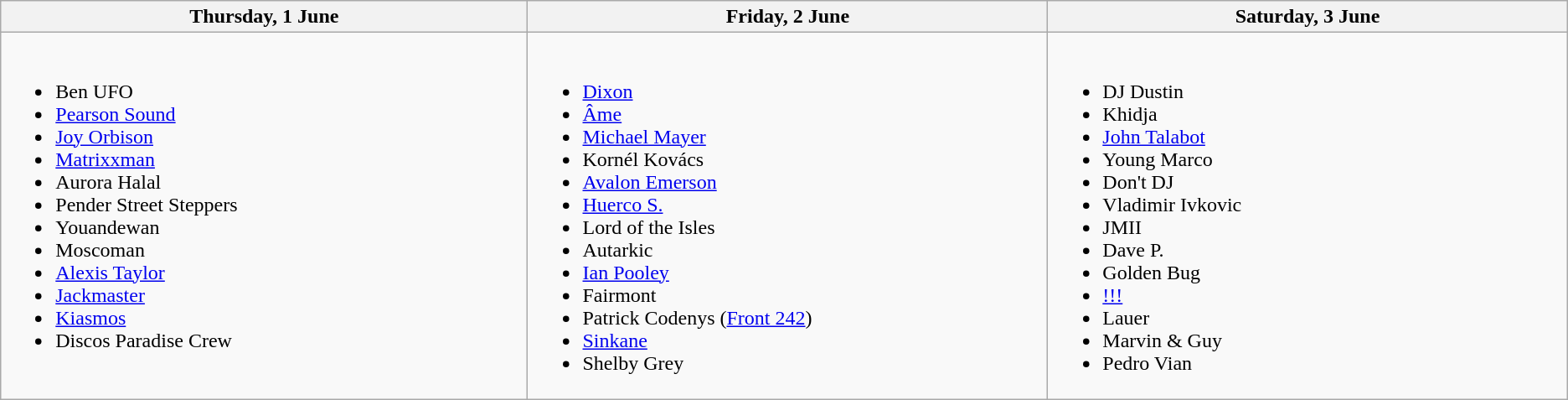<table class="wikitable">
<tr>
<th width="500">Thursday, 1 June</th>
<th width="500">Friday, 2 June</th>
<th width="500">Saturday, 3 June</th>
</tr>
<tr valign="top">
<td><br><ul><li>Ben UFO</li><li><a href='#'>Pearson Sound</a></li><li><a href='#'>Joy Orbison</a></li><li><a href='#'>Matrixxman</a></li><li>Aurora Halal</li><li>Pender Street Steppers</li><li>Youandewan</li><li>Moscoman</li><li><a href='#'>Alexis Taylor</a></li><li><a href='#'>Jackmaster</a></li><li><a href='#'>Kiasmos</a></li><li>Discos Paradise Crew</li></ul></td>
<td><br><ul><li><a href='#'>Dixon</a></li><li><a href='#'>Âme</a></li><li><a href='#'>Michael Mayer</a></li><li>Kornél Kovács</li><li><a href='#'>Avalon Emerson</a></li><li><a href='#'>Huerco S.</a></li><li>Lord of the Isles</li><li>Autarkic</li><li><a href='#'>Ian Pooley</a></li><li>Fairmont</li><li>Patrick Codenys (<a href='#'>Front 242</a>)</li><li><a href='#'>Sinkane</a></li><li>Shelby Grey</li></ul></td>
<td><br><ul><li>DJ Dustin</li><li>Khidja</li><li><a href='#'>John Talabot</a></li><li>Young Marco</li><li>Don't DJ</li><li>Vladimir Ivkovic</li><li>JMII</li><li>Dave P.</li><li>Golden Bug</li><li><a href='#'>!!!</a></li><li>Lauer</li><li>Marvin & Guy</li><li>Pedro Vian</li></ul></td>
</tr>
</table>
